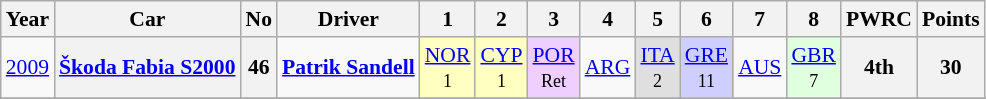<table class="wikitable" border="1" style="text-align:center; font-size:90%;">
<tr>
<th>Year</th>
<th>Car</th>
<th>No</th>
<th>Driver</th>
<th>1</th>
<th>2</th>
<th>3</th>
<th>4</th>
<th>5</th>
<th>6</th>
<th>7</th>
<th>8</th>
<th>PWRC</th>
<th>Points</th>
</tr>
<tr>
<td><a href='#'>2009</a></td>
<th><a href='#'>Škoda Fabia S2000</a></th>
<th>46</th>
<td align="left"> <strong><a href='#'>Patrik Sandell</a></strong></td>
<td style="background:#FFFFBF;"><a href='#'>NOR</a><br><small>1</small></td>
<td style="background:#FFFFBF;"><a href='#'>CYP</a><br><small>1</small></td>
<td style="background:#EFCFFF;"><a href='#'>POR</a><br><small>Ret</small></td>
<td><a href='#'>ARG</a></td>
<td style="background:#DFDFDF;"><a href='#'>ITA</a><br><small>2</small></td>
<td style="background:#CFCFFF;"><a href='#'>GRE</a><br><small>11</small></td>
<td><a href='#'>AUS</a></td>
<td style="background:#DFFFDF;"><a href='#'>GBR</a><br><small>7</small></td>
<th>4th</th>
<th>30</th>
</tr>
<tr>
</tr>
</table>
